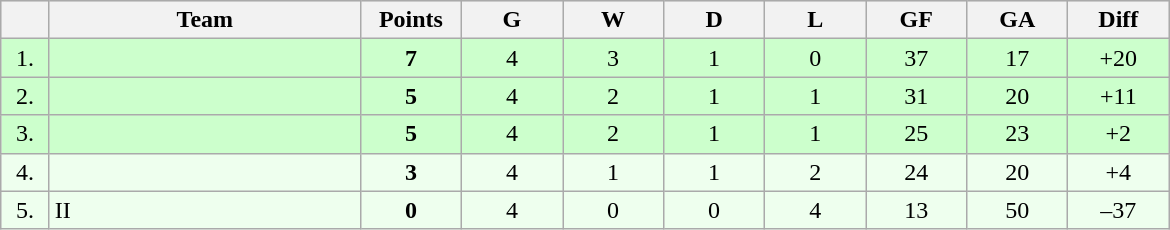<table class=wikitable style="text-align:center">
<tr bgcolor="#DCDCDC">
<th width="25"></th>
<th width="200">Team</th>
<th width="60">Points</th>
<th width="60">G</th>
<th width="60">W</th>
<th width="60">D</th>
<th width="60">L</th>
<th width="60">GF</th>
<th width="60">GA</th>
<th width="60">Diff</th>
</tr>
<tr bgcolor=#CCFFCC>
<td>1.</td>
<td align=left></td>
<td><strong>7</strong></td>
<td>4</td>
<td>3</td>
<td>1</td>
<td>0</td>
<td>37</td>
<td>17</td>
<td>+20</td>
</tr>
<tr bgcolor=#CCFFCC>
<td>2.</td>
<td align=left></td>
<td><strong>5</strong></td>
<td>4</td>
<td>2</td>
<td>1</td>
<td>1</td>
<td>31</td>
<td>20</td>
<td>+11</td>
</tr>
<tr bgcolor=#CCFFCC>
<td>3.</td>
<td align=left></td>
<td><strong>5</strong></td>
<td>4</td>
<td>2</td>
<td>1</td>
<td>1</td>
<td>25</td>
<td>23</td>
<td>+2</td>
</tr>
<tr bgcolor=#EEFFEE>
<td>4.</td>
<td align=left></td>
<td><strong>3</strong></td>
<td>4</td>
<td>1</td>
<td>1</td>
<td>2</td>
<td>24</td>
<td>20</td>
<td>+4</td>
</tr>
<tr bgcolor=#EEFFEE>
<td>5.</td>
<td align=left> II</td>
<td><strong>0</strong></td>
<td>4</td>
<td>0</td>
<td>0</td>
<td>4</td>
<td>13</td>
<td>50</td>
<td>–37</td>
</tr>
</table>
